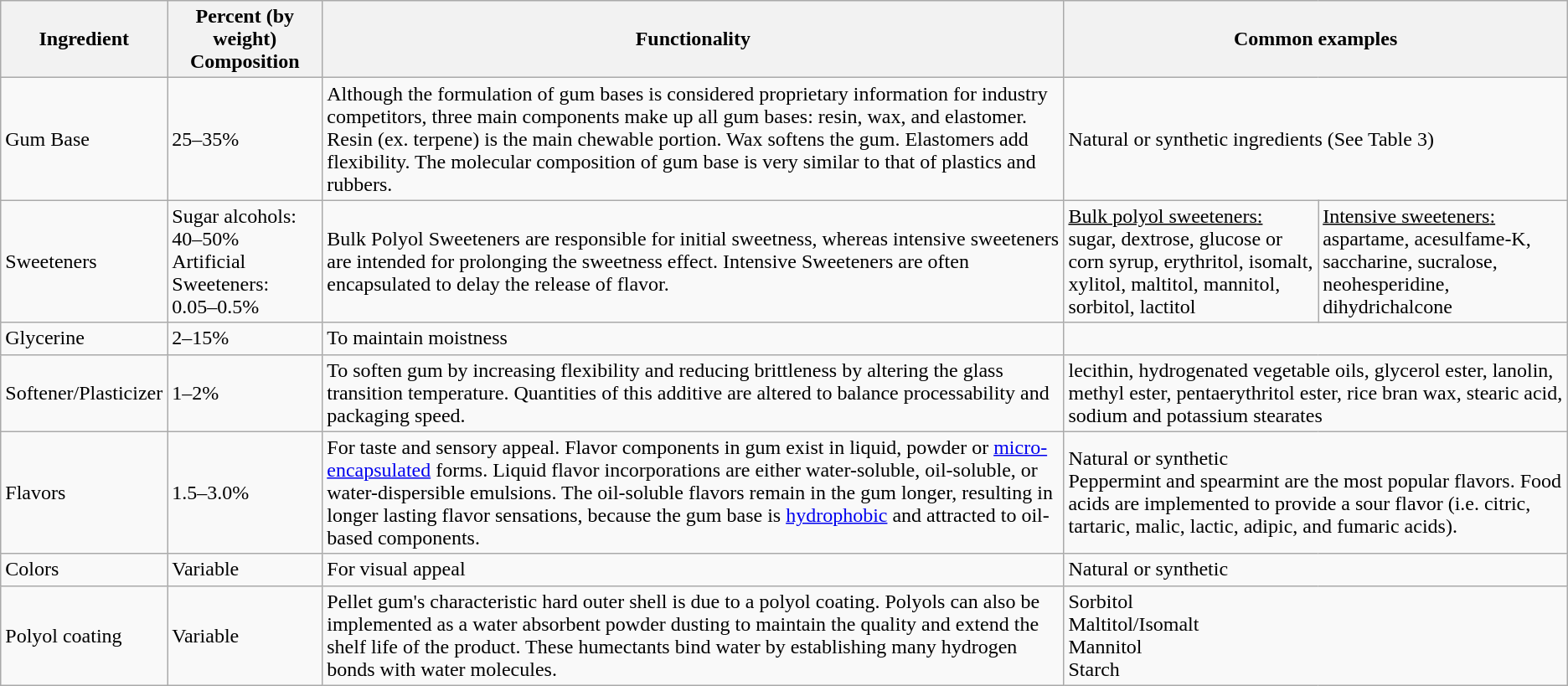<table class="wikitable">
<tr>
<th>Ingredient</th>
<th>Percent (by weight) Composition</th>
<th>Functionality</th>
<th colspan="2">Common examples</th>
</tr>
<tr>
<td>Gum Base</td>
<td>25–35%</td>
<td>Although the formulation of gum bases is considered proprietary information for industry competitors, three main components make up all gum bases: resin, wax, and elastomer. Resin (ex. terpene) is the main chewable portion. Wax softens the gum. Elastomers add flexibility. The molecular composition of gum base is very similar to that of plastics and rubbers.</td>
<td colspan="2">Natural or synthetic ingredients (See Table 3)</td>
</tr>
<tr>
<td>Sweeteners</td>
<td>Sugar alcohols: 40–50%<br>Artificial Sweeteners: 0.05–0.5%</td>
<td>Bulk Polyol Sweeteners are responsible for initial sweetness, whereas intensive sweeteners are intended for prolonging the sweetness effect. Intensive Sweeteners are often encapsulated to delay the release of flavor.</td>
<td><u>Bulk polyol sweeteners</u><u>:</u><br>sugar, dextrose, glucose or corn syrup, erythritol, isomalt, xylitol, maltitol, mannitol, sorbitol, lactitol</td>
<td><u>Intensive sweeteners</u><u>:</u><br>aspartame, acesulfame-K, saccharine, sucralose, neohesperidine, dihydrichalcone</td>
</tr>
<tr>
<td>Glycerine</td>
<td>2–15%</td>
<td>To maintain moistness</td>
<td colspan="2"></td>
</tr>
<tr>
<td>Softener/Plasticizer</td>
<td>1–2%</td>
<td>To soften gum by increasing flexibility and reducing brittleness by altering the glass transition temperature. Quantities of this additive are altered to balance processability and packaging speed.</td>
<td colspan="2">lecithin, hydrogenated vegetable oils, glycerol ester, lanolin, methyl ester, pentaerythritol ester, rice bran wax, stearic acid, sodium and potassium stearates</td>
</tr>
<tr>
<td>Flavors</td>
<td>1.5–3.0%</td>
<td>For taste and sensory appeal. Flavor components in gum exist in liquid, powder or <a href='#'>micro-encapsulated</a> forms. Liquid flavor incorporations are either water-soluble, oil-soluble, or water-dispersible emulsions. The oil-soluble flavors remain in the gum longer, resulting in longer lasting flavor sensations, because the gum base is <a href='#'>hydrophobic</a> and attracted to oil-based components.</td>
<td colspan="2">Natural or synthetic<br>Peppermint and spearmint are the most popular flavors. Food acids are implemented to provide a sour flavor (i.e. citric, tartaric, malic, lactic, adipic, and fumaric acids).</td>
</tr>
<tr>
<td>Colors</td>
<td>Variable</td>
<td>For visual appeal</td>
<td colspan="2">Natural or synthetic</td>
</tr>
<tr>
<td>Polyol coating</td>
<td>Variable</td>
<td>Pellet gum's characteristic hard outer shell is due to a polyol coating. Polyols can also be implemented as a water absorbent powder dusting to maintain the quality and extend the shelf life of the product. These humectants bind water by establishing many hydrogen bonds with water molecules.</td>
<td colspan="2">Sorbitol<br>Maltitol/Isomalt<br>Mannitol<br>Starch</td>
</tr>
</table>
